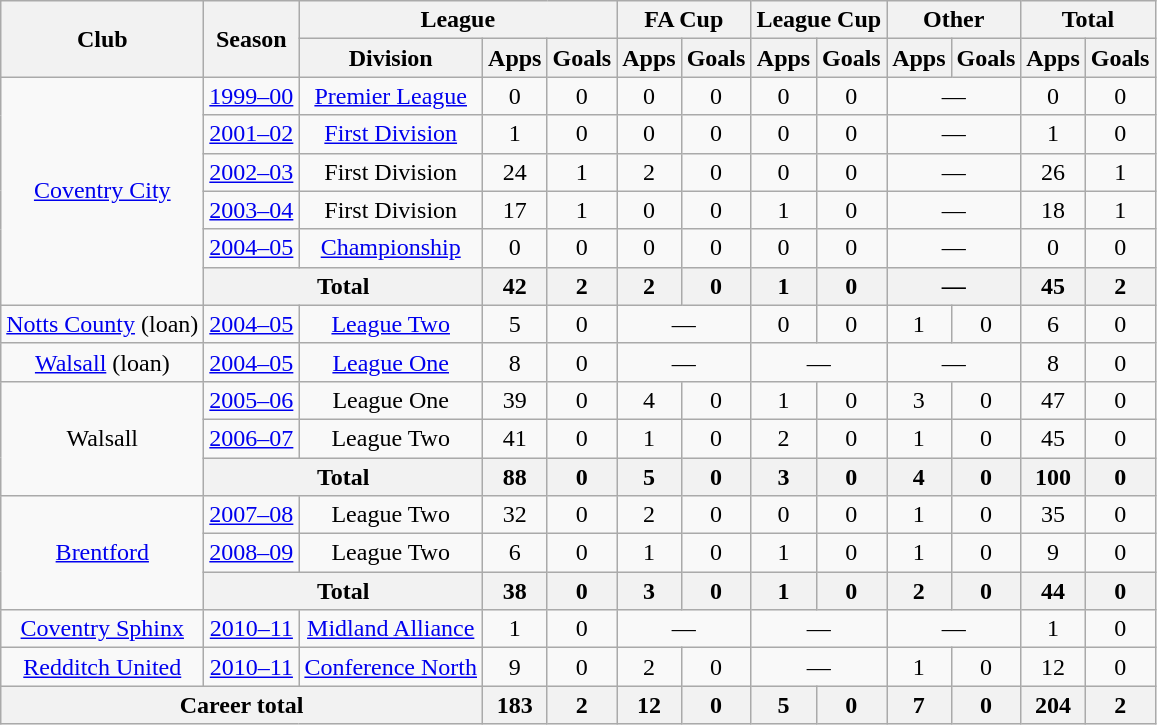<table class="wikitable" style="text-align: center;">
<tr>
<th rowspan="2">Club</th>
<th rowspan="2">Season</th>
<th colspan="3">League</th>
<th colspan="2">FA Cup</th>
<th colspan="2">League Cup</th>
<th colspan="2">Other</th>
<th colspan="2">Total</th>
</tr>
<tr>
<th>Division</th>
<th>Apps</th>
<th>Goals</th>
<th>Apps</th>
<th>Goals</th>
<th>Apps</th>
<th>Goals</th>
<th>Apps</th>
<th>Goals</th>
<th>Apps</th>
<th>Goals</th>
</tr>
<tr>
<td rowspan="6"><a href='#'>Coventry City</a></td>
<td><a href='#'>1999–00</a></td>
<td><a href='#'>Premier League</a></td>
<td>0</td>
<td>0</td>
<td>0</td>
<td>0</td>
<td>0</td>
<td>0</td>
<td colspan="2">—</td>
<td>0</td>
<td>0</td>
</tr>
<tr>
<td><a href='#'>2001–02</a></td>
<td><a href='#'>First Division</a></td>
<td>1</td>
<td>0</td>
<td>0</td>
<td>0</td>
<td>0</td>
<td>0</td>
<td colspan="2">—</td>
<td>1</td>
<td>0</td>
</tr>
<tr>
<td><a href='#'>2002–03</a></td>
<td>First Division</td>
<td>24</td>
<td>1</td>
<td>2</td>
<td>0</td>
<td>0</td>
<td>0</td>
<td colspan="2">—</td>
<td>26</td>
<td>1</td>
</tr>
<tr>
<td><a href='#'>2003–04</a></td>
<td>First Division</td>
<td>17</td>
<td>1</td>
<td>0</td>
<td>0</td>
<td>1</td>
<td>0</td>
<td colspan="2">—</td>
<td>18</td>
<td>1</td>
</tr>
<tr>
<td><a href='#'>2004–05</a></td>
<td><a href='#'>Championship</a></td>
<td>0</td>
<td>0</td>
<td>0</td>
<td>0</td>
<td>0</td>
<td>0</td>
<td colspan="2">—</td>
<td>0</td>
<td>0</td>
</tr>
<tr>
<th colspan="2">Total</th>
<th>42</th>
<th>2</th>
<th>2</th>
<th>0</th>
<th>1</th>
<th>0</th>
<th colspan="2">—</th>
<th>45</th>
<th>2</th>
</tr>
<tr>
<td><a href='#'>Notts County</a> (loan)</td>
<td><a href='#'>2004–05</a></td>
<td><a href='#'>League Two</a></td>
<td>5</td>
<td>0</td>
<td colspan="2">—</td>
<td>0</td>
<td>0</td>
<td>1</td>
<td>0</td>
<td>6</td>
<td>0</td>
</tr>
<tr>
<td><a href='#'>Walsall</a> (loan)</td>
<td><a href='#'>2004–05</a></td>
<td><a href='#'>League One</a></td>
<td>8</td>
<td>0</td>
<td colspan="2">—</td>
<td colspan="2">—</td>
<td colspan="2">—</td>
<td>8</td>
<td>0</td>
</tr>
<tr>
<td rowspan="3">Walsall</td>
<td><a href='#'>2005–06</a></td>
<td>League One</td>
<td>39</td>
<td>0</td>
<td>4</td>
<td>0</td>
<td>1</td>
<td>0</td>
<td>3</td>
<td>0</td>
<td>47</td>
<td>0</td>
</tr>
<tr>
<td><a href='#'>2006–07</a></td>
<td>League Two</td>
<td>41</td>
<td>0</td>
<td>1</td>
<td>0</td>
<td>2</td>
<td>0</td>
<td>1</td>
<td>0</td>
<td>45</td>
<td>0</td>
</tr>
<tr>
<th colspan="2">Total</th>
<th>88</th>
<th>0</th>
<th>5</th>
<th>0</th>
<th>3</th>
<th>0</th>
<th>4</th>
<th>0</th>
<th>100</th>
<th>0</th>
</tr>
<tr>
<td rowspan="3"><a href='#'>Brentford</a></td>
<td><a href='#'>2007–08</a></td>
<td>League Two</td>
<td>32</td>
<td>0</td>
<td>2</td>
<td>0</td>
<td>0</td>
<td>0</td>
<td>1</td>
<td>0</td>
<td>35</td>
<td>0</td>
</tr>
<tr>
<td><a href='#'>2008–09</a></td>
<td>League Two</td>
<td>6</td>
<td>0</td>
<td>1</td>
<td>0</td>
<td>1</td>
<td>0</td>
<td>1</td>
<td>0</td>
<td>9</td>
<td>0</td>
</tr>
<tr>
<th colspan="2">Total</th>
<th>38</th>
<th>0</th>
<th>3</th>
<th>0</th>
<th>1</th>
<th>0</th>
<th>2</th>
<th>0</th>
<th>44</th>
<th>0</th>
</tr>
<tr>
<td><a href='#'>Coventry Sphinx</a></td>
<td><a href='#'>2010–11</a></td>
<td><a href='#'>Midland Alliance</a></td>
<td>1</td>
<td>0</td>
<td colspan="2">—</td>
<td colspan="2">—</td>
<td colspan="2">—</td>
<td>1</td>
<td>0</td>
</tr>
<tr>
<td><a href='#'>Redditch United</a></td>
<td><a href='#'>2010–11</a></td>
<td><a href='#'>Conference North</a></td>
<td>9</td>
<td>0</td>
<td>2</td>
<td>0</td>
<td colspan="2">—</td>
<td>1</td>
<td>0</td>
<td>12</td>
<td>0</td>
</tr>
<tr>
<th colspan="3">Career total</th>
<th>183</th>
<th>2</th>
<th>12</th>
<th>0</th>
<th>5</th>
<th>0</th>
<th>7</th>
<th>0</th>
<th>204</th>
<th>2</th>
</tr>
</table>
